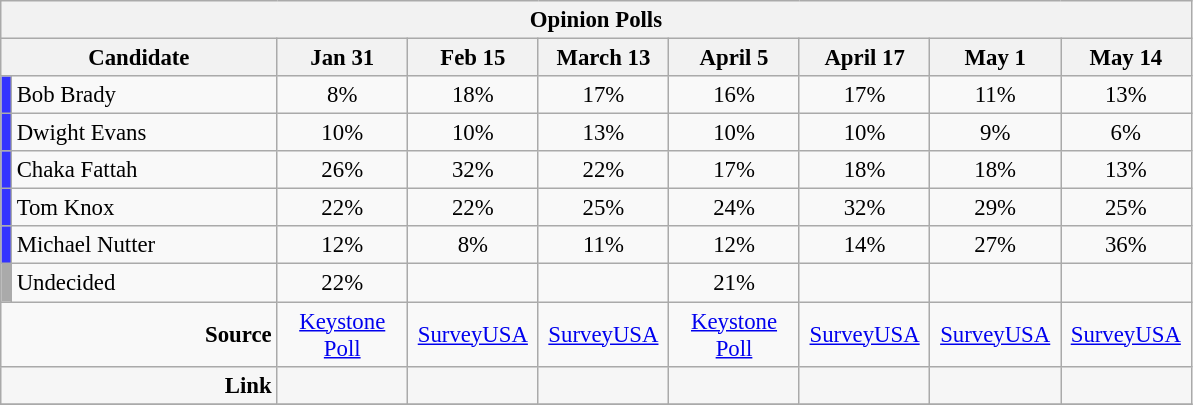<table class="wikitable" style="font-size:95%;">
<tr>
<th colspan="9">Opinion Polls</th>
</tr>
<tr>
<th colspan="2" style="width: 170px">Candidate</th>
<th style="width: 80px">Jan 31</th>
<th style="width: 80px">Feb 15</th>
<th style="width: 80px">March 13</th>
<th style="width: 80px">April 5</th>
<th style="width: 80px">April 17</th>
<th style="width: 80px">May 1</th>
<th style="width: 80px">May 14</th>
</tr>
<tr>
<th style="background-color: #3333FF"></th>
<td style="width: 170px">Bob Brady</td>
<td align="center">8%</td>
<td align="center">18%</td>
<td align="center">17%</td>
<td align="center">16%</td>
<td align="center">17%</td>
<td align="center">11%</td>
<td align="center">13%</td>
</tr>
<tr>
<th style="background-color: #3333FF"></th>
<td style="width: 170px">Dwight Evans</td>
<td align="center">10%</td>
<td align="center">10%</td>
<td align="center">13%</td>
<td align="center">10%</td>
<td align="center">10%</td>
<td align="center">9%</td>
<td align="center">6%</td>
</tr>
<tr>
<th style="background-color: #3333FF"></th>
<td style="width: 170px">Chaka Fattah</td>
<td align="center">26%</td>
<td align="center">32%</td>
<td align="center">22%</td>
<td align="center">17%</td>
<td align="center">18%</td>
<td align="center">18%</td>
<td align="center">13%</td>
</tr>
<tr>
<th style="background-color: #3333FF"></th>
<td style="width: 170px">Tom Knox</td>
<td align="center">22%</td>
<td align="center">22%</td>
<td align="center">25%</td>
<td align="center">24%</td>
<td align="center">32%</td>
<td align="center">29%</td>
<td align="center">25%</td>
</tr>
<tr>
<th style="background-color: #3333FF"></th>
<td style="width: 170px">Michael Nutter</td>
<td align="center">12%</td>
<td align="center">8%</td>
<td align="center">11%</td>
<td align="center">12%</td>
<td align="center">14%</td>
<td align="center">27%</td>
<td align="center">36%</td>
</tr>
<tr>
<th style="background-color: #aaa"></th>
<td style="width: 170px">Undecided</td>
<td align="center">22%</td>
<td align="center"></td>
<td align="center"></td>
<td align="center">21%</td>
<td align="center"></td>
<td align="center"></td>
<td align="center"></td>
</tr>
<tr>
<td colspan="2" align="right"><strong>Source</strong></td>
<td align="center"><a href='#'>Keystone Poll</a></td>
<td align="center"><a href='#'>SurveyUSA</a></td>
<td align="center"><a href='#'>SurveyUSA</a></td>
<td align="center"><a href='#'>Keystone Poll</a></td>
<td align="center"><a href='#'>SurveyUSA</a></td>
<td align="center"><a href='#'>SurveyUSA</a></td>
<td align="center"><a href='#'>SurveyUSA</a></td>
</tr>
<tr style="background-color:#F6F6F6">
<td colspan="2" align="right"><strong>Link</strong></td>
<td align="center"></td>
<td align="center"></td>
<td align="center"></td>
<td align="center"></td>
<td align="center"></td>
<td align="center"></td>
<td align="center"></td>
</tr>
<tr>
</tr>
</table>
